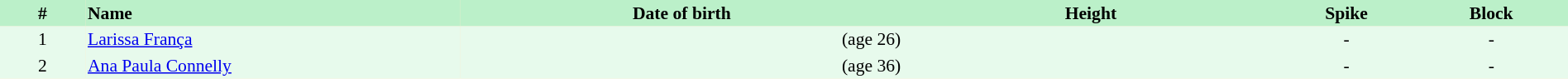<table border=0 cellpadding=2 cellspacing=0  |- bgcolor=#FFECCE style="text-align:center; font-size:90%;" width=100%>
<tr bgcolor=#BBF0C9>
<th width=5%>#</th>
<th width=22% align=left>Name</th>
<th width=26%>Date of birth</th>
<th width=22%>Height</th>
<th width=8%>Spike</th>
<th width=9%>Block</th>
</tr>
<tr bgcolor=#E7FAEC>
<td>1</td>
<td align=left><a href='#'>Larissa França</a></td>
<td align=right> (age 26)</td>
<td></td>
<td>-</td>
<td>-</td>
</tr>
<tr bgcolor=#E7FAEC>
<td>2</td>
<td align=left><a href='#'>Ana Paula Connelly</a></td>
<td align=right> (age 36)</td>
<td></td>
<td>-</td>
<td>-</td>
</tr>
</table>
